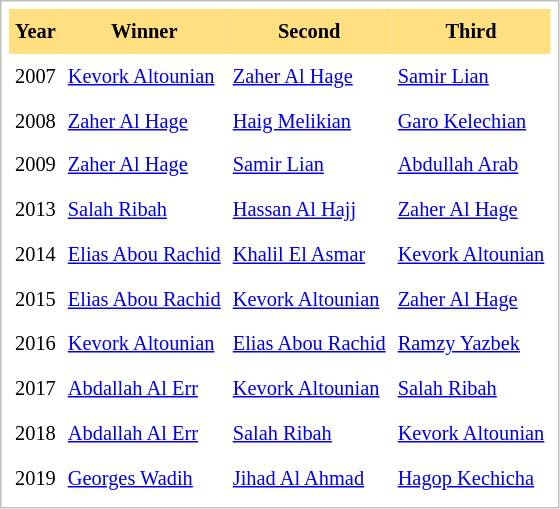<table cellpadding="4" cellspacing="0"  style="border: 1px solid silver; color: black; margin: 0 0 0.5em 0; background-color: white; padding: 5px; text-align: left; font-size:85%; vertical-align: top; line-height:1.6em;">
<tr>
<th scope=col; align="center" bgcolor="FFDF80">Year</th>
<th scope=col; align="center" bgcolor="FFDF80">Winner</th>
<th scope=col; align="center" bgcolor="FFDF80">Second</th>
<th scope=col; align="center" bgcolor="FFDF80">Third</th>
</tr>
<tr>
</tr>
<tr>
<td>2007</td>
<td><a href='#'>Kevork Altounian</a></td>
<td><a href='#'>Zaher Al Hage</a></td>
<td><a href='#'>Samir Lian</a></td>
</tr>
<tr>
<td>2008</td>
<td><a href='#'>Zaher Al Hage</a></td>
<td><a href='#'>Haig Melikian</a></td>
<td><a href='#'>Garo Kelechian</a></td>
</tr>
<tr>
<td>2009</td>
<td><a href='#'>Zaher Al Hage</a></td>
<td><a href='#'>Samir Lian</a></td>
<td><a href='#'>Abdullah Arab</a></td>
</tr>
<tr>
<td>2013</td>
<td><a href='#'>Salah Ribah</a></td>
<td><a href='#'>Hassan Al Hajj</a></td>
<td><a href='#'>Zaher Al Hage</a></td>
</tr>
<tr>
<td>2014</td>
<td><a href='#'>Elias Abou Rachid</a></td>
<td><a href='#'>Khalil El Asmar</a></td>
<td><a href='#'>Kevork Altounian</a></td>
</tr>
<tr>
<td>2015</td>
<td><a href='#'>Elias Abou Rachid</a></td>
<td><a href='#'>Kevork Altounian</a></td>
<td><a href='#'>Zaher Al Hage</a></td>
</tr>
<tr>
<td>2016</td>
<td><a href='#'>Kevork Altounian</a></td>
<td><a href='#'>Elias Abou Rachid</a></td>
<td><a href='#'>Ramzy Yazbek</a></td>
</tr>
<tr>
<td>2017</td>
<td><a href='#'>Abdallah Al Err</a></td>
<td><a href='#'>Kevork Altounian</a></td>
<td><a href='#'>Salah Ribah</a></td>
</tr>
<tr>
<td>2018</td>
<td><a href='#'>Abdallah Al Err</a></td>
<td><a href='#'>Salah Ribah</a></td>
<td><a href='#'>Kevork Altounian</a></td>
</tr>
<tr>
<td>2019</td>
<td><a href='#'>Georges Wadih</a></td>
<td><a href='#'>Jihad Al Ahmad</a></td>
<td><a href='#'>Hagop Kechicha</a></td>
</tr>
</table>
